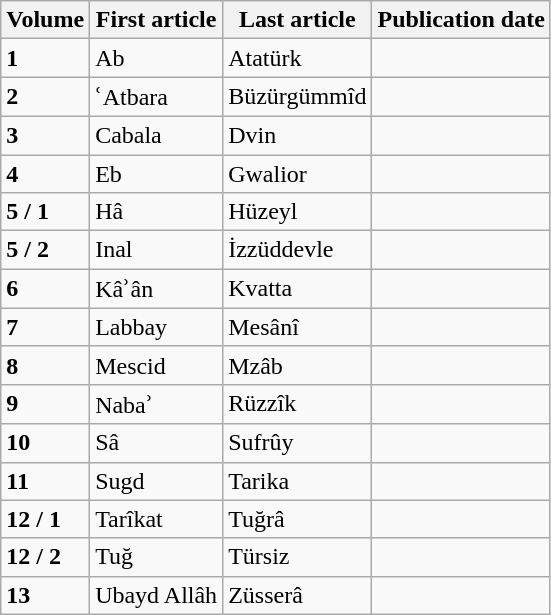<table class="wikitable">
<tr>
<th>Volume</th>
<th>First article</th>
<th>Last article</th>
<th>Publication date</th>
</tr>
<tr>
<td><strong>1</strong></td>
<td>Ab</td>
<td>Atatürk</td>
<td></td>
</tr>
<tr>
<td><strong>2</strong></td>
<td>ʿAtbara</td>
<td>Büzürgümmîd</td>
<td></td>
</tr>
<tr>
<td><strong>3</strong></td>
<td>Cabala</td>
<td>Dvin</td>
<td></td>
</tr>
<tr>
<td><strong>4</strong></td>
<td>Eb</td>
<td>Gwalior</td>
<td></td>
</tr>
<tr>
<td><strong>5 / 1</strong></td>
<td>Hâ</td>
<td>Hüzeyl</td>
<td></td>
</tr>
<tr>
<td><strong>5 / 2</strong></td>
<td>Inal</td>
<td>İzzüddevle</td>
<td></td>
</tr>
<tr>
<td><strong>6</strong></td>
<td>Kâʾân</td>
<td>Kvatta</td>
<td></td>
</tr>
<tr>
<td><strong>7</strong></td>
<td>Labbay</td>
<td>Mesânî</td>
<td></td>
</tr>
<tr>
<td><strong>8</strong></td>
<td>Mescid</td>
<td>Mzâb</td>
<td></td>
</tr>
<tr>
<td><strong>9</strong></td>
<td>Nabaʾ</td>
<td>Rüzzîk</td>
<td></td>
</tr>
<tr>
<td><strong>10</strong></td>
<td>Sâ</td>
<td>Sufrûy</td>
<td></td>
</tr>
<tr>
<td><strong>11</strong></td>
<td>Sugd</td>
<td>Tarika</td>
<td></td>
</tr>
<tr>
<td><strong>12 / 1</strong></td>
<td>Tarîkat</td>
<td>Tuğrâ</td>
<td></td>
</tr>
<tr>
<td><strong>12 / 2</strong></td>
<td>Tuğ</td>
<td>Türsiz</td>
<td></td>
</tr>
<tr>
<td><strong>13</strong></td>
<td>Ubayd Allâh</td>
<td>Züsserâ</td>
<td></td>
</tr>
</table>
